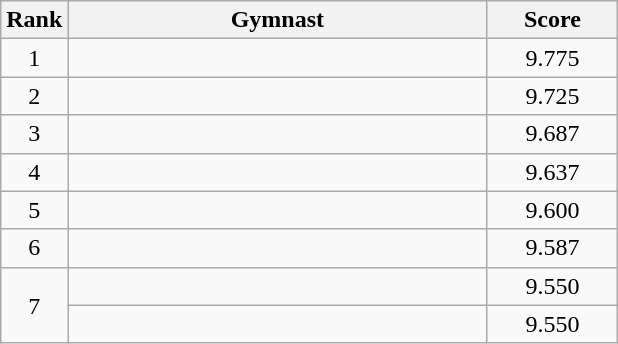<table class="wikitable" style="text-align:center">
<tr>
<th>Rank</th>
<th style="width:17em">Gymnast</th>
<th style="width:5em">Score</th>
</tr>
<tr>
<td>1</td>
<td align=left></td>
<td>9.775</td>
</tr>
<tr>
<td>2</td>
<td align=left></td>
<td>9.725</td>
</tr>
<tr>
<td>3</td>
<td align=left></td>
<td>9.687</td>
</tr>
<tr>
<td>4</td>
<td align=left></td>
<td>9.637</td>
</tr>
<tr>
<td>5</td>
<td align=left></td>
<td>9.600</td>
</tr>
<tr>
<td>6</td>
<td align=left></td>
<td>9.587</td>
</tr>
<tr>
<td rowspan=2>7</td>
<td align=left></td>
<td>9.550</td>
</tr>
<tr>
<td align=left></td>
<td>9.550</td>
</tr>
</table>
